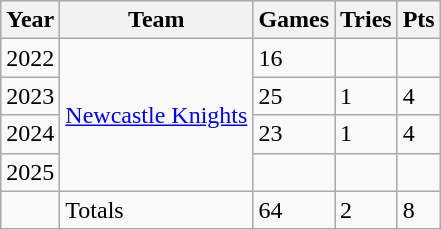<table class="wikitable">
<tr>
<th>Year</th>
<th>Team</th>
<th>Games</th>
<th>Tries</th>
<th>Pts</th>
</tr>
<tr>
<td>2022</td>
<td rowspan="4">  <a href='#'>Newcastle Knights</a></td>
<td>16</td>
<td></td>
<td></td>
</tr>
<tr>
<td>2023</td>
<td>25</td>
<td>1</td>
<td>4</td>
</tr>
<tr>
<td>2024</td>
<td>23</td>
<td>1</td>
<td>4</td>
</tr>
<tr>
<td>2025</td>
<td></td>
<td></td>
<td></td>
</tr>
<tr>
<td></td>
<td>Totals</td>
<td>64</td>
<td>2</td>
<td>8</td>
</tr>
</table>
